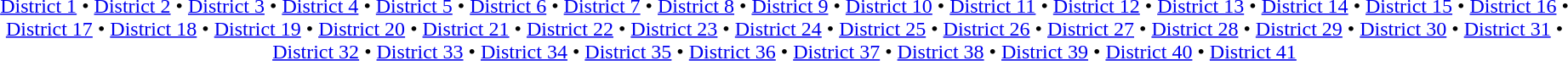<table id=toc class=toc summary=Contents>
<tr>
<td align=center><br><a href='#'>District 1</a> • <a href='#'>District 2</a> • <a href='#'>District 3</a> • <a href='#'>District 4</a> • <a href='#'>District 5</a> • <a href='#'>District 6</a> • <a href='#'>District 7</a> • <a href='#'>District 8</a> • <a href='#'>District 9</a> • <a href='#'>District 10</a> • <a href='#'>District 11</a> • <a href='#'>District 12</a> • <a href='#'>District 13</a> • <a href='#'>District 14</a> • <a href='#'>District 15</a> • <a href='#'>District 16</a> • <a href='#'>District 17</a> • <a href='#'>District 18</a> • <a href='#'>District 19</a> • <a href='#'>District 20</a> • <a href='#'>District 21</a> • <a href='#'>District 22</a> • <a href='#'>District 23</a> • <a href='#'>District 24</a> • <a href='#'>District 25</a> • <a href='#'>District 26</a> • <a href='#'>District 27</a> • <a href='#'>District 28</a> • <a href='#'>District 29</a> • <a href='#'>District 30</a> • <a href='#'>District 31</a> • <a href='#'>District 32</a> • <a href='#'>District 33</a> • <a href='#'>District 34</a> • <a href='#'>District 35</a> • <a href='#'>District 36</a> • <a href='#'>District 37</a> • <a href='#'>District 38</a> • <a href='#'>District 39</a> • <a href='#'>District 40</a> • <a href='#'>District 41</a></td>
</tr>
</table>
